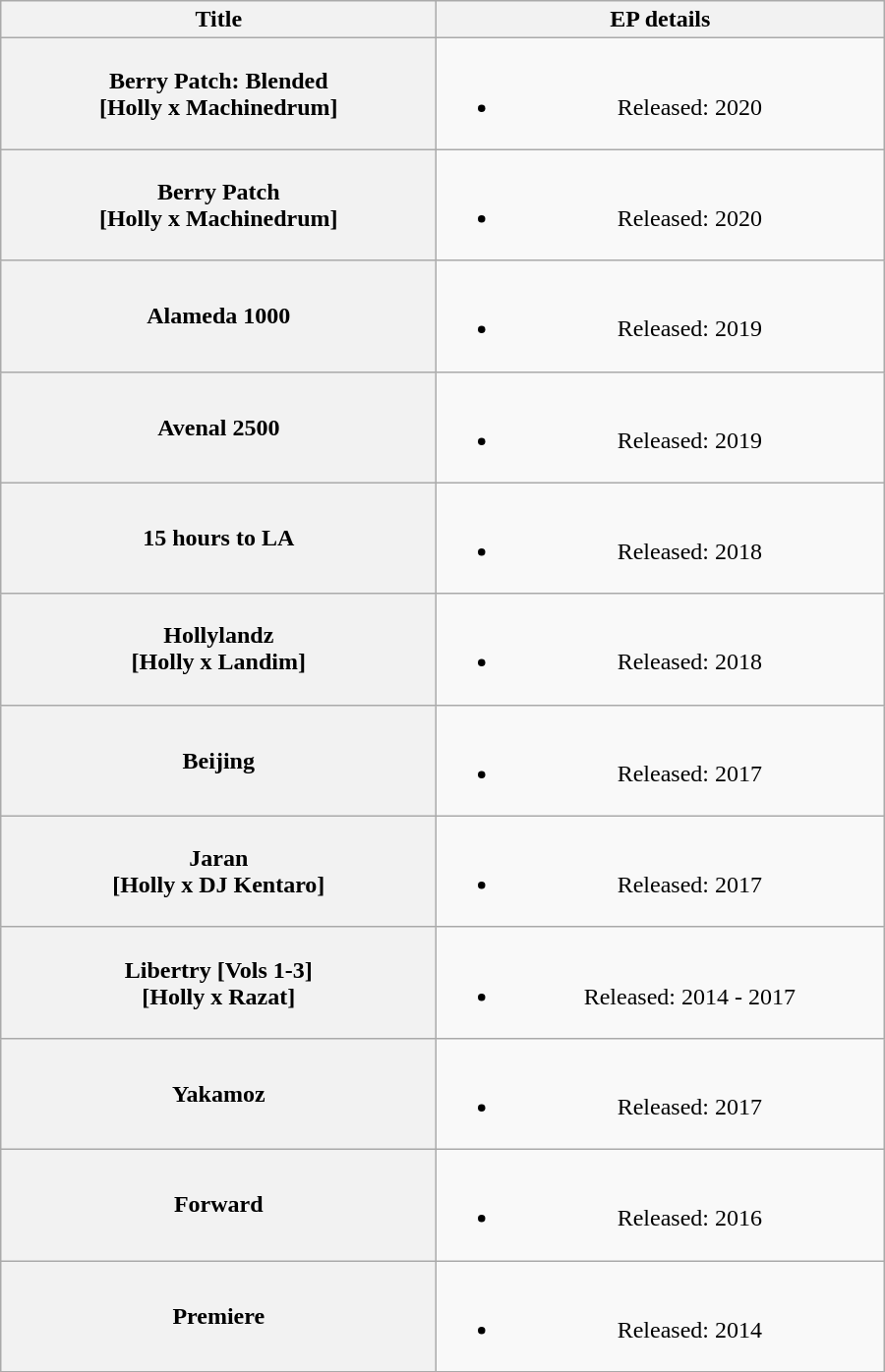<table class="wikitable plainrowheaders" style="text-align:center;">
<tr>
<th scope="col" style="width:18em;">Title</th>
<th scope="col" style="width:18.5em;">EP details</th>
</tr>
<tr>
<th scope="row">Berry Patch: Blended<br>[Holly x Machinedrum]</th>
<td><br><ul><li>Released: 2020</li></ul></td>
</tr>
<tr>
<th scope="row">Berry Patch<br>[Holly x Machinedrum]</th>
<td><br><ul><li>Released: 2020</li></ul></td>
</tr>
<tr>
<th scope="row">Alameda 1000</th>
<td><br><ul><li>Released: 2019</li></ul></td>
</tr>
<tr>
<th scope="row">Avenal 2500</th>
<td><br><ul><li>Released: 2019</li></ul></td>
</tr>
<tr>
<th scope="row">15 hours to LA</th>
<td><br><ul><li>Released: 2018</li></ul></td>
</tr>
<tr>
<th scope="row">Hollylandz<br>[Holly x Landim]</th>
<td><br><ul><li>Released: 2018</li></ul></td>
</tr>
<tr>
<th scope="row">Beijing</th>
<td><br><ul><li>Released: 2017</li></ul></td>
</tr>
<tr>
<th scope="row">Jaran<br>[Holly x DJ Kentaro]</th>
<td><br><ul><li>Released: 2017</li></ul></td>
</tr>
<tr>
<th scope="row">Libertry [Vols 1-3]<br>[Holly x Razat]</th>
<td><br><ul><li>Released: 2014 - 2017</li></ul></td>
</tr>
<tr>
<th scope="row">Yakamoz</th>
<td><br><ul><li>Released: 2017</li></ul></td>
</tr>
<tr>
<th scope="row">Forward</th>
<td><br><ul><li>Released: 2016</li></ul></td>
</tr>
<tr>
<th scope="row">Premiere</th>
<td><br><ul><li>Released: 2014</li></ul></td>
</tr>
</table>
